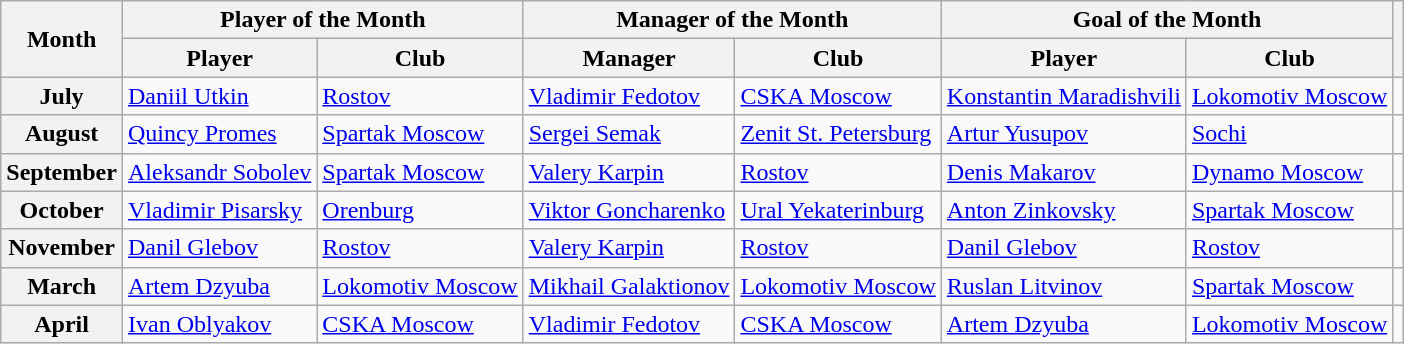<table class="wikitable">
<tr>
<th rowspan="2">Month</th>
<th colspan="2">Player of the Month</th>
<th colspan="2">Manager of the Month</th>
<th colspan="2">Goal of the Month</th>
<th rowspan="2"></th>
</tr>
<tr>
<th>Player</th>
<th>Club</th>
<th>Manager</th>
<th>Club</th>
<th>Player</th>
<th>Club</th>
</tr>
<tr>
<th>July</th>
<td> <a href='#'>Daniil Utkin</a></td>
<td><a href='#'>Rostov</a></td>
<td> <a href='#'>Vladimir Fedotov</a></td>
<td><a href='#'>CSKA Moscow</a></td>
<td> <a href='#'>Konstantin Maradishvili</a></td>
<td><a href='#'>Lokomotiv Moscow</a></td>
<td></td>
</tr>
<tr>
<th>August</th>
<td> <a href='#'>Quincy Promes</a></td>
<td><a href='#'>Spartak Moscow</a></td>
<td> <a href='#'>Sergei Semak</a></td>
<td><a href='#'>Zenit St. Petersburg</a></td>
<td> <a href='#'>Artur Yusupov</a></td>
<td><a href='#'>Sochi</a></td>
<td></td>
</tr>
<tr>
<th>September</th>
<td> <a href='#'>Aleksandr Sobolev</a></td>
<td><a href='#'>Spartak Moscow</a></td>
<td> <a href='#'>Valery Karpin</a></td>
<td><a href='#'>Rostov</a></td>
<td> <a href='#'>Denis Makarov</a></td>
<td><a href='#'>Dynamo Moscow</a></td>
<td></td>
</tr>
<tr>
<th>October</th>
<td> <a href='#'>Vladimir Pisarsky</a></td>
<td><a href='#'>Orenburg</a></td>
<td> <a href='#'>Viktor Goncharenko</a></td>
<td><a href='#'>Ural Yekaterinburg</a></td>
<td> <a href='#'>Anton Zinkovsky</a></td>
<td><a href='#'>Spartak Moscow</a></td>
<td></td>
</tr>
<tr>
<th>November</th>
<td> <a href='#'>Danil Glebov</a></td>
<td><a href='#'>Rostov</a></td>
<td> <a href='#'>Valery Karpin</a></td>
<td><a href='#'>Rostov</a></td>
<td> <a href='#'>Danil Glebov</a></td>
<td><a href='#'>Rostov</a></td>
<td></td>
</tr>
<tr>
<th>March</th>
<td> <a href='#'>Artem Dzyuba</a></td>
<td><a href='#'>Lokomotiv Moscow</a></td>
<td> <a href='#'>Mikhail Galaktionov</a></td>
<td><a href='#'>Lokomotiv Moscow</a></td>
<td> <a href='#'>Ruslan Litvinov</a></td>
<td><a href='#'>Spartak Moscow</a></td>
<td></td>
</tr>
<tr>
<th>April</th>
<td> <a href='#'>Ivan Oblyakov</a></td>
<td><a href='#'>CSKA Moscow</a></td>
<td> <a href='#'>Vladimir Fedotov</a></td>
<td><a href='#'>CSKA Moscow</a></td>
<td> <a href='#'>Artem Dzyuba</a></td>
<td><a href='#'>Lokomotiv Moscow</a></td>
<td></td>
</tr>
</table>
